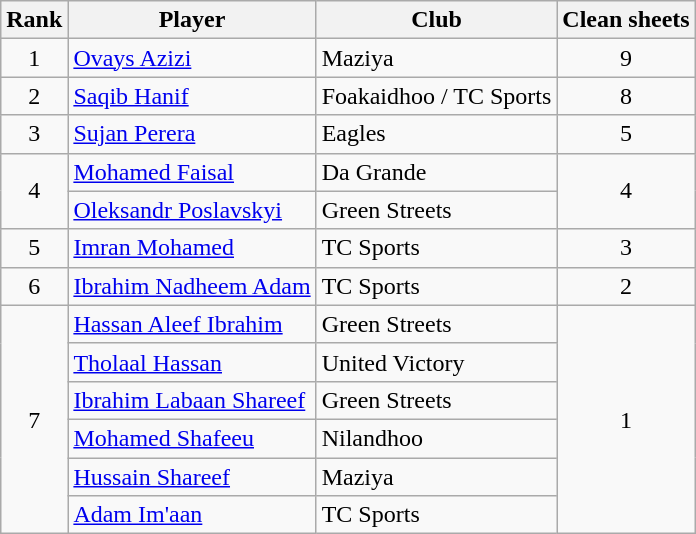<table class="wikitable" style="text-align:center">
<tr>
<th>Rank</th>
<th>Player</th>
<th>Club</th>
<th>Clean sheets</th>
</tr>
<tr>
<td>1</td>
<td align="left"> <a href='#'>Ovays Azizi</a></td>
<td align="left">Maziya</td>
<td align="center">9</td>
</tr>
<tr>
<td>2</td>
<td align="left"> <a href='#'>Saqib Hanif</a></td>
<td align="left">Foakaidhoo / TC Sports</td>
<td align="center">8</td>
</tr>
<tr>
<td>3</td>
<td align="left"> <a href='#'>Sujan Perera</a></td>
<td align="left">Eagles</td>
<td align="center">5</td>
</tr>
<tr>
<td rowspan="2">4</td>
<td align="left"> <a href='#'>Mohamed Faisal</a></td>
<td align="left">Da Grande</td>
<td rowspan="2">4</td>
</tr>
<tr>
<td align="left"> <a href='#'>Oleksandr Poslavskyi</a></td>
<td align="left">Green Streets</td>
</tr>
<tr>
<td>5</td>
<td align="left"> <a href='#'>Imran Mohamed</a></td>
<td align="left">TC Sports</td>
<td align="center">3</td>
</tr>
<tr>
<td>6</td>
<td align="left"> <a href='#'>Ibrahim Nadheem Adam</a></td>
<td align="left">TC Sports</td>
<td align="center">2</td>
</tr>
<tr>
<td rowspan="6">7</td>
<td align="left"> <a href='#'>Hassan Aleef Ibrahim</a></td>
<td align="left">Green Streets</td>
<td rowspan="6">1</td>
</tr>
<tr>
<td align="left"> <a href='#'>Tholaal Hassan</a></td>
<td align="left">United Victory</td>
</tr>
<tr>
<td align="left"> <a href='#'>Ibrahim Labaan Shareef</a></td>
<td align="left">Green Streets</td>
</tr>
<tr>
<td align="left"> <a href='#'>Mohamed Shafeeu</a></td>
<td align="left">Nilandhoo</td>
</tr>
<tr>
<td align="left"> <a href='#'>Hussain Shareef</a></td>
<td align="left">Maziya</td>
</tr>
<tr>
<td align="left"> <a href='#'>Adam Im'aan</a></td>
<td align="left">TC Sports</td>
</tr>
</table>
